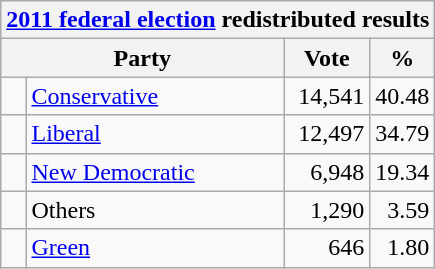<table class="wikitable">
<tr>
<th colspan="4"><a href='#'>2011 federal election</a> redistributed results</th>
</tr>
<tr>
<th bgcolor="#DDDDFF" width="130px" colspan="2">Party</th>
<th bgcolor="#DDDDFF" width="50px">Vote</th>
<th bgcolor="#DDDDFF" width="30px">%</th>
</tr>
<tr>
<td> </td>
<td><a href='#'>Conservative</a></td>
<td align=right>14,541</td>
<td align=right>40.48</td>
</tr>
<tr>
<td> </td>
<td><a href='#'>Liberal</a></td>
<td align=right>12,497</td>
<td align=right>34.79</td>
</tr>
<tr>
<td> </td>
<td><a href='#'>New Democratic</a></td>
<td align=right>6,948</td>
<td align=right>19.34</td>
</tr>
<tr>
<td> </td>
<td>Others</td>
<td align=right>1,290</td>
<td align=right>3.59</td>
</tr>
<tr>
<td> </td>
<td><a href='#'>Green</a></td>
<td align=right>646</td>
<td align=right>1.80</td>
</tr>
</table>
